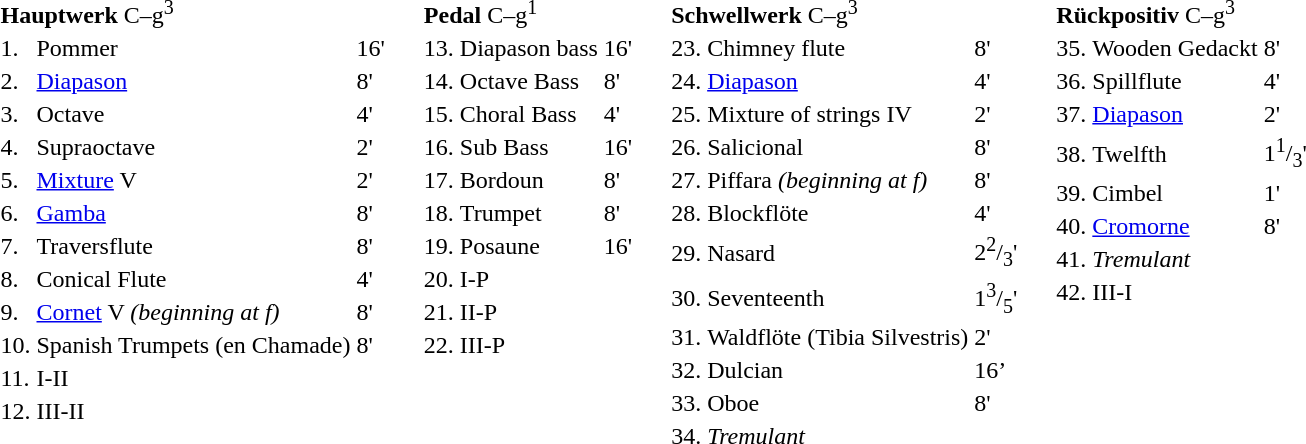<table border="0" cellspacing="10" cellpadding="10" style="border-collapse:collapse;">
<tr>
<td style="vertical-align:top"><br><table border="0">
<tr>
<td colspan=16><strong>Hauptwerk</strong> C–g<sup>3</sup><br></td>
</tr>
<tr>
<td>1.</td>
<td>Pommer</td>
<td>16'</td>
</tr>
<tr>
<td>2.</td>
<td><a href='#'>Diapason</a></td>
<td>8'</td>
</tr>
<tr>
<td>3.</td>
<td>Octave</td>
<td>4'</td>
</tr>
<tr>
<td>4.</td>
<td>Supraoctave</td>
<td>2'</td>
</tr>
<tr>
<td>5.</td>
<td><a href='#'>Mixture</a> V</td>
<td>2'</td>
</tr>
<tr>
<td>6.</td>
<td><a href='#'>Gamba</a></td>
<td>8'</td>
</tr>
<tr>
<td>7.</td>
<td>Traversflute</td>
<td>8'</td>
</tr>
<tr>
<td>8.</td>
<td>Conical Flute</td>
<td>4'</td>
</tr>
<tr>
<td>9.</td>
<td><a href='#'>Cornet</a> V <em>(beginning at f)</em></td>
<td>8'</td>
</tr>
<tr>
<td>10.</td>
<td>Spanish Trumpets (en Chamade)</td>
<td>8'</td>
</tr>
<tr>
<td>11.</td>
<td>I-II</td>
</tr>
<tr>
<td>12.</td>
<td>III-II</td>
</tr>
</table>
</td>
<td style="vertical-align:top"><br><table border="0">
<tr>
<td colspan=16><strong>Pedal</strong> C–g<sup>1</sup><br></td>
</tr>
<tr>
<td>13.</td>
<td>Diapason bass</td>
<td>16'</td>
</tr>
<tr>
<td>14.</td>
<td>Octave Bass</td>
<td>8'</td>
</tr>
<tr>
<td>15.</td>
<td>Choral Bass</td>
<td>4'</td>
</tr>
<tr>
<td>16.</td>
<td>Sub Bass</td>
<td>16'</td>
</tr>
<tr>
<td>17.</td>
<td>Bordoun</td>
<td>8'</td>
</tr>
<tr>
<td>18.</td>
<td>Trumpet</td>
<td>8'</td>
</tr>
<tr>
<td>19.</td>
<td>Posaune</td>
<td>16'</td>
</tr>
<tr>
<td>20.</td>
<td>I-P</td>
</tr>
<tr>
<td>21.</td>
<td>II-P</td>
</tr>
<tr>
<td>22.</td>
<td>III-P</td>
</tr>
</table>
</td>
<td style="vertical-align:top"><br><table border="0">
<tr>
<td colspan=16><strong>Schwellwerk</strong> C–g<sup>3</sup><br></td>
</tr>
<tr>
<td>23.</td>
<td>Chimney flute</td>
<td>8'</td>
</tr>
<tr>
<td>24.</td>
<td><a href='#'>Diapason</a></td>
<td>4'</td>
</tr>
<tr>
<td>25.</td>
<td>Mixture of strings IV</td>
<td>2'</td>
</tr>
<tr>
<td>26.</td>
<td>Salicional</td>
<td>8'</td>
</tr>
<tr>
<td>27.</td>
<td>Piffara <em>(beginning at f)</em></td>
<td>8'</td>
</tr>
<tr>
<td>28.</td>
<td>Blockflöte</td>
<td>4'</td>
</tr>
<tr>
<td>29.</td>
<td>Nasard</td>
<td>2<sup>2</sup>/<sub>3</sub>'</td>
</tr>
<tr>
<td>30.</td>
<td>Seventeenth</td>
<td>1<sup>3</sup>/<sub>5</sub>'</td>
</tr>
<tr>
<td>31.</td>
<td>Waldflöte (Tibia Silvestris)</td>
<td>2'</td>
</tr>
<tr>
<td>32.</td>
<td>Dulcian</td>
<td>16’</td>
</tr>
<tr>
<td>33.</td>
<td>Oboe</td>
<td>8'</td>
</tr>
<tr>
<td>34.</td>
<td><em>Tremulant</em></td>
</tr>
</table>
</td>
<td style="vertical-align:top"><br><table border="0">
<tr>
<td colspan=16><strong>Rückpositiv</strong> C–g<sup>3</sup><br></td>
</tr>
<tr>
<td>35.</td>
<td>Wooden Gedackt</td>
<td>8'</td>
</tr>
<tr>
<td>36.</td>
<td>Spillflute</td>
<td>4'</td>
</tr>
<tr>
<td>37.</td>
<td><a href='#'>Diapason</a></td>
<td>2'</td>
</tr>
<tr>
<td>38.</td>
<td>Twelfth</td>
<td>1<sup>1</sup>/<sub>3</sub>'</td>
</tr>
<tr>
<td>39.</td>
<td>Cimbel</td>
<td>1'</td>
</tr>
<tr>
<td>40.</td>
<td><a href='#'>Cromorne</a></td>
<td>8'</td>
</tr>
<tr>
<td>41.</td>
<td><em>Tremulant</em></td>
</tr>
<tr>
<td>42.</td>
<td>III-I</td>
</tr>
</table>
</td>
</tr>
</table>
